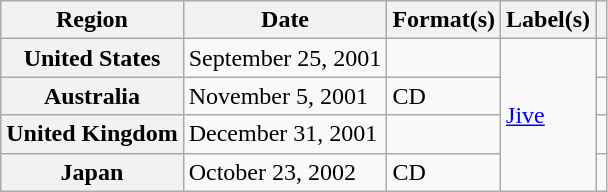<table class="wikitable plainrowheaders">
<tr>
<th scope="col">Region</th>
<th scope="col">Date</th>
<th scope="col">Format(s)</th>
<th scope="col">Label(s)</th>
<th scope="col"></th>
</tr>
<tr>
<th scope="row">United States</th>
<td>September 25, 2001</td>
<td></td>
<td rowspan="4"><a href='#'>Jive</a></td>
<td></td>
</tr>
<tr>
<th scope="row">Australia</th>
<td>November 5, 2001</td>
<td>CD</td>
<td></td>
</tr>
<tr>
<th scope="row">United Kingdom</th>
<td>December 31, 2001</td>
<td></td>
<td></td>
</tr>
<tr>
<th scope="row">Japan</th>
<td>October 23, 2002</td>
<td>CD</td>
<td></td>
</tr>
</table>
